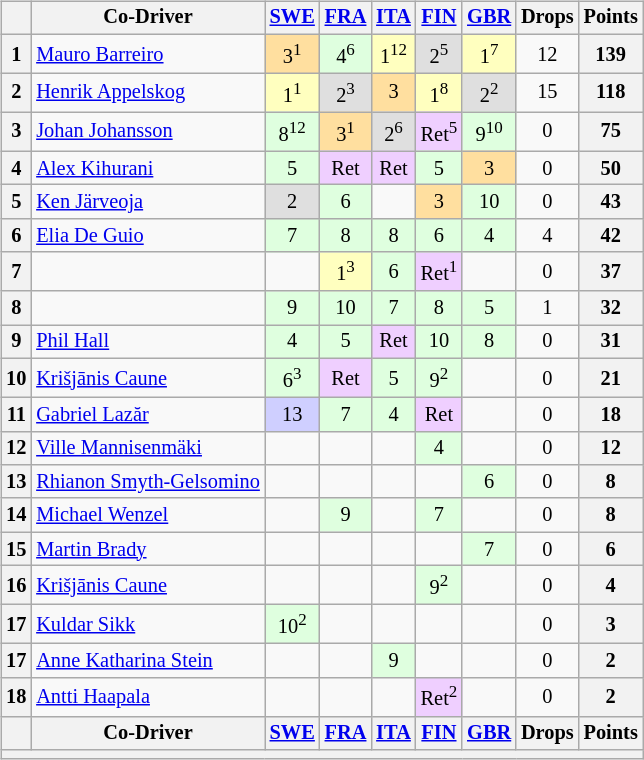<table>
<tr>
<td><br><table class="wikitable" style="font-size: 85%; text-align: center;">
<tr valign="top">
<th valign="middle"></th>
<th valign="middle">Co-Driver</th>
<th><a href='#'>SWE</a><br></th>
<th><a href='#'>FRA</a><br></th>
<th><a href='#'>ITA</a><br></th>
<th><a href='#'>FIN</a><br></th>
<th><a href='#'>GBR</a><br></th>
<th valign="middle">Drops</th>
<th valign="middle">Points</th>
</tr>
<tr>
<th>1</th>
<td align="left"> <a href='#'>Mauro Barreiro</a></td>
<td style="background:#ffdf9f;">3<sup>1</sup></td>
<td style="background:#dfffdf;">4<sup>6</sup></td>
<td style="background:#ffffbf;">1<sup>12</sup></td>
<td style="background:#dfdfdf;">2<sup>5</sup></td>
<td style="background:#ffffbf;">1<sup>7</sup></td>
<td>12</td>
<th>139</th>
</tr>
<tr>
<th>2</th>
<td align="left"> <a href='#'>Henrik Appelskog</a></td>
<td style="background:#ffffbf;">1<sup>1</sup></td>
<td style="background:#dfdfdf;">2<sup>3</sup></td>
<td style="background:#ffdf9f;">3</td>
<td style="background:#ffffbf;">1<sup>8</sup></td>
<td style="background:#dfdfdf;">2<sup>2</sup></td>
<td>15</td>
<th>118</th>
</tr>
<tr>
<th>3</th>
<td align="left"> <a href='#'>Johan Johansson</a></td>
<td style="background:#dfffdf;">8<sup>12</sup></td>
<td style="background:#ffdf9f;">3<sup>1</sup></td>
<td style="background:#dfdfdf;">2<sup>6</sup></td>
<td style="background:#efcfff;">Ret<sup>5</sup></td>
<td style="background:#dfffdf;">9<sup>10</sup></td>
<td>0</td>
<th>75</th>
</tr>
<tr>
<th>4</th>
<td align="left"> <a href='#'>Alex Kihurani</a></td>
<td style="background:#dfffdf;">5</td>
<td style="background:#efcfff;">Ret</td>
<td style="background:#efcfff;">Ret</td>
<td style="background:#dfffdf;">5</td>
<td style="background:#ffdf9f;">3</td>
<td>0</td>
<th>50</th>
</tr>
<tr>
<th>5</th>
<td align="left"> <a href='#'>Ken Järveoja</a></td>
<td style="background:#dfdfdf;">2</td>
<td style="background:#dfffdf;">6</td>
<td></td>
<td style="background:#ffdf9f;">3</td>
<td style="background:#dfffdf;">10</td>
<td>0</td>
<th>43</th>
</tr>
<tr>
<th>6</th>
<td align="left"> <a href='#'>Elia De Guio</a></td>
<td style="background:#dfffdf;">7</td>
<td style="background:#dfffdf;">8</td>
<td style="background:#dfffdf;">8</td>
<td style="background:#dfffdf;">6</td>
<td style="background:#dfffdf;">4</td>
<td>4</td>
<th>42</th>
</tr>
<tr>
<th>7</th>
<td align="left"></td>
<td></td>
<td style="background:#ffffbf;">1<sup>3</sup></td>
<td style="background:#dfffdf;">6</td>
<td style="background:#efcfff;">Ret<sup>1</sup></td>
<td></td>
<td>0</td>
<th>37</th>
</tr>
<tr>
<th>8</th>
<td align="left"></td>
<td style="background:#dfffdf;">9</td>
<td style="background:#dfffdf;">10</td>
<td style="background:#dfffdf;">7</td>
<td style="background:#dfffdf;">8</td>
<td style="background:#dfffdf;">5</td>
<td>1</td>
<th>32</th>
</tr>
<tr>
<th>9</th>
<td align="left"> <a href='#'>Phil Hall</a></td>
<td style="background:#dfffdf;">4</td>
<td style="background:#dfffdf;">5</td>
<td style="background:#efcfff;">Ret</td>
<td style="background:#dfffdf;">10</td>
<td style="background:#dfffdf;">8</td>
<td>0</td>
<th>31</th>
</tr>
<tr>
<th>10</th>
<td align="left"> <a href='#'>Krišjānis Caune</a></td>
<td style="background:#dfffdf;">6<sup>3</sup></td>
<td style="background:#efcfff;">Ret</td>
<td style="background:#dfffdf;">5</td>
<td style="background:#dfffdf;">9<sup>2</sup></td>
<td></td>
<td>0</td>
<th>21</th>
</tr>
<tr>
<th>11</th>
<td align="left"> <a href='#'>Gabriel Lazăr</a></td>
<td style="background:#cfcfff;">13</td>
<td style="background:#dfffdf;">7</td>
<td style="background:#dfffdf;">4</td>
<td style="background:#efcfff;">Ret</td>
<td></td>
<td>0</td>
<th>18</th>
</tr>
<tr>
<th>12</th>
<td align="left"> <a href='#'>Ville Mannisenmäki</a></td>
<td></td>
<td></td>
<td></td>
<td style="background:#dfffdf;">4</td>
<td></td>
<td>0</td>
<th>12</th>
</tr>
<tr>
<th>13</th>
<td align="left" nowrap> <a href='#'>Rhianon Smyth-Gelsomino</a></td>
<td></td>
<td></td>
<td></td>
<td></td>
<td style="background:#dfffdf;">6</td>
<td>0</td>
<th>8</th>
</tr>
<tr>
<th>14</th>
<td align="left"> <a href='#'>Michael Wenzel</a></td>
<td></td>
<td style="background:#dfffdf;">9</td>
<td></td>
<td style="background:#dfffdf;">7</td>
<td></td>
<td>0</td>
<th>8</th>
</tr>
<tr>
<th>15</th>
<td align="left"> <a href='#'>Martin Brady</a></td>
<td></td>
<td></td>
<td></td>
<td></td>
<td style="background:#dfffdf;">7</td>
<td>0</td>
<th>6</th>
</tr>
<tr>
<th>16</th>
<td align="left"> <a href='#'>Krišjānis Caune</a></td>
<td></td>
<td></td>
<td></td>
<td style="background:#dfffdf;">9<sup>2</sup></td>
<td></td>
<td>0</td>
<th>4</th>
</tr>
<tr>
<th>17</th>
<td align="left"> <a href='#'>Kuldar Sikk</a></td>
<td style="background:#dfffdf;">10<sup>2</sup></td>
<td></td>
<td></td>
<td></td>
<td></td>
<td>0</td>
<th>3</th>
</tr>
<tr>
<th>17</th>
<td align="left" nowrap> <a href='#'>Anne Katharina Stein</a></td>
<td></td>
<td></td>
<td style="background:#dfffdf;">9</td>
<td></td>
<td></td>
<td>0</td>
<th>2</th>
</tr>
<tr>
<th>18</th>
<td align="left"> <a href='#'>Antti Haapala</a></td>
<td></td>
<td></td>
<td></td>
<td style="background:#efcfff;">Ret<sup>2</sup></td>
<td></td>
<td>0</td>
<th>2</th>
</tr>
<tr valign="top">
<th valign="middle"></th>
<th valign="middle">Co-Driver</th>
<th><a href='#'>SWE</a><br></th>
<th><a href='#'>FRA</a><br></th>
<th><a href='#'>ITA</a><br></th>
<th><a href='#'>FIN</a><br></th>
<th><a href='#'>GBR</a><br></th>
<th valign="middle">Drops</th>
<th valign="middle">Points</th>
</tr>
<tr>
<th colspan="9"></th>
</tr>
</table>
</td>
<td valign="top"><br></td>
</tr>
</table>
